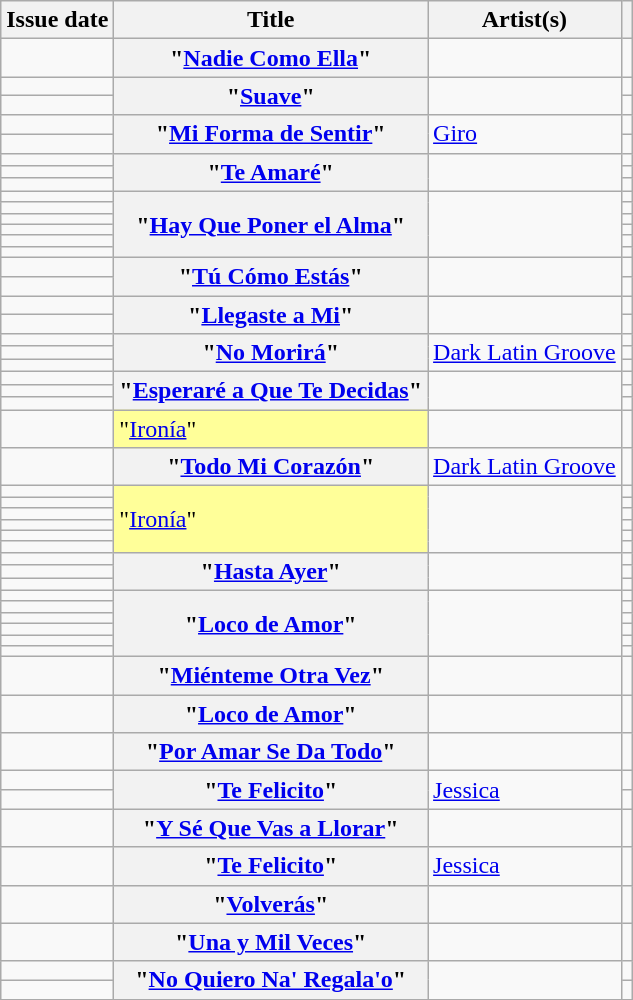<table class="wikitable sortable plainrowheaders">
<tr>
<th scope=col>Issue date</th>
<th scope=col>Title</th>
<th scope=col>Artist(s)</th>
<th scope=col class=unsortable></th>
</tr>
<tr>
<td></td>
<th scope=row>"<a href='#'>Nadie Como Ella</a>"</th>
<td></td>
<td style="text-align: center;"></td>
</tr>
<tr>
<td></td>
<th scope=row rowspan="2">"<a href='#'>Suave</a>"</th>
<td rowspan="2"></td>
<td style="text-align: center;"></td>
</tr>
<tr>
<td></td>
<td style="text-align: center;"></td>
</tr>
<tr>
<td></td>
<th scope=row rowspan="2">"<a href='#'>Mi Forma de Sentir</a>"</th>
<td rowspan="2"><a href='#'>Giro</a></td>
<td style="text-align: center;"></td>
</tr>
<tr>
<td></td>
<td style="text-align: center;"></td>
</tr>
<tr>
<td></td>
<th scope=row rowspan="3">"<a href='#'>Te Amaré</a>"</th>
<td rowspan="3"></td>
<td style="text-align: center;"></td>
</tr>
<tr>
<td></td>
<td style="text-align: center;"></td>
</tr>
<tr>
<td></td>
<td style="text-align: center;"></td>
</tr>
<tr>
<td></td>
<th scope=row rowspan="6">"<a href='#'>Hay Que Poner el Alma</a>"</th>
<td rowspan="6"></td>
<td style="text-align: center;"></td>
</tr>
<tr>
<td></td>
<td style="text-align: center;"></td>
</tr>
<tr>
<td></td>
<td style="text-align: center;"></td>
</tr>
<tr>
<td></td>
<td style="text-align: center;"></td>
</tr>
<tr>
<td></td>
<td style="text-align: center;"></td>
</tr>
<tr>
<td></td>
<td style="text-align: center;"></td>
</tr>
<tr>
<td></td>
<th scope=row rowspan="2">"<a href='#'>Tú Cómo Estás</a>"</th>
<td rowspan="2"></td>
<td style="text-align: center;"></td>
</tr>
<tr>
<td></td>
<td style="text-align: center;"></td>
</tr>
<tr>
<td></td>
<th scope=row rowspan="2">"<a href='#'>Llegaste a Mi</a>"</th>
<td rowspan="2"></td>
<td style="text-align: center;"></td>
</tr>
<tr>
<td></td>
<td style="text-align: center;"></td>
</tr>
<tr>
<td></td>
<th scope=row rowspan="3">"<a href='#'>No Morirá</a>"</th>
<td rowspan="3"><a href='#'>Dark Latin Groove</a></td>
<td style="text-align: center;"></td>
</tr>
<tr>
<td></td>
<td style="text-align: center;"></td>
</tr>
<tr>
<td></td>
<td style="text-align: center;"></td>
</tr>
<tr>
<td></td>
<th scope=row rowspan="3">"<a href='#'>Esperaré a Que Te Decidas</a>"</th>
<td rowspan="3"></td>
<td style="text-align: center;"></td>
</tr>
<tr>
<td></td>
<td style="text-align: center;"></td>
</tr>
<tr>
<td></td>
<td style="text-align: center;"></td>
</tr>
<tr>
<td></td>
<td bgcolor=#FFFF99>"<a href='#'>Ironía</a>"  </td>
<td></td>
<td style="text-align: center;"></td>
</tr>
<tr>
<td></td>
<th scope=row>"<a href='#'>Todo Mi Corazón</a>"</th>
<td><a href='#'>Dark Latin Groove</a></td>
<td style="text-align: center;"></td>
</tr>
<tr>
<td></td>
<td bgcolor=#FFFF99 rowspan="6">"<a href='#'>Ironía</a>"  </td>
<td rowspan="6"></td>
<td style="text-align: center;"></td>
</tr>
<tr>
<td></td>
<td style="text-align: center;"></td>
</tr>
<tr>
<td></td>
<td style="text-align: center;"></td>
</tr>
<tr>
<td></td>
<td style="text-align: center;"></td>
</tr>
<tr>
<td></td>
<td style="text-align: center;"></td>
</tr>
<tr>
<td></td>
<td style="text-align: center;"></td>
</tr>
<tr>
<td></td>
<th scope=row rowspan="3">"<a href='#'>Hasta Ayer</a>"</th>
<td rowspan="3"></td>
<td style="text-align: center;"></td>
</tr>
<tr>
<td></td>
<td style="text-align: center;"></td>
</tr>
<tr>
<td></td>
<td style="text-align: center;"></td>
</tr>
<tr>
<td></td>
<th scope=row rowspan="6">"<a href='#'>Loco de Amor</a>"</th>
<td rowspan="6"></td>
<td style="text-align: center;"></td>
</tr>
<tr>
<td></td>
<td style="text-align: center;"></td>
</tr>
<tr>
<td></td>
<td style="text-align: center;"></td>
</tr>
<tr>
<td></td>
<td style="text-align: center;"></td>
</tr>
<tr>
<td></td>
<td style="text-align: center;"></td>
</tr>
<tr>
<td></td>
<td style="text-align: center;"></td>
</tr>
<tr>
<td></td>
<th scope=row>"<a href='#'>Miénteme Otra Vez</a>"</th>
<td></td>
<td style="text-align: center;"></td>
</tr>
<tr>
<td></td>
<th scope=row>"<a href='#'>Loco de Amor</a>"</th>
<td></td>
<td style="text-align: center;"></td>
</tr>
<tr>
<td></td>
<th scope=row>"<a href='#'>Por Amar Se Da Todo</a>"</th>
<td></td>
<td style="text-align: center;"></td>
</tr>
<tr>
<td></td>
<th scope=row rowspan="2">"<a href='#'>Te Felicito</a>"</th>
<td rowspan="2"><a href='#'>Jessica</a></td>
<td style="text-align: center;"></td>
</tr>
<tr>
<td></td>
<td style="text-align: center;"></td>
</tr>
<tr>
<td></td>
<th scope=row>"<a href='#'>Y Sé Que Vas a Llorar</a>"</th>
<td></td>
<td style="text-align: center;"></td>
</tr>
<tr>
<td></td>
<th scope=row>"<a href='#'>Te Felicito</a>"</th>
<td><a href='#'>Jessica</a></td>
<td style="text-align: center;"></td>
</tr>
<tr>
<td></td>
<th scope=row>"<a href='#'>Volverás</a>"</th>
<td></td>
<td style="text-align: center;"></td>
</tr>
<tr>
<td></td>
<th scope=row>"<a href='#'>Una y Mil Veces</a>"</th>
<td></td>
<td style="text-align: center;"></td>
</tr>
<tr>
<td></td>
<th scope=row rowspan="2">"<a href='#'>No Quiero Na' Regala'o</a>"</th>
<td rowspan="2"></td>
<td style="text-align: center;"></td>
</tr>
<tr>
<td></td>
<td style="text-align: center;"></td>
</tr>
<tr>
</tr>
</table>
